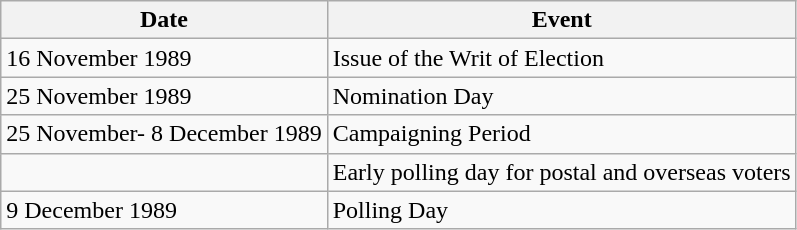<table class="wikitable">
<tr>
<th>Date</th>
<th>Event</th>
</tr>
<tr>
<td>16 November 1989</td>
<td>Issue of the Writ of Election</td>
</tr>
<tr>
<td>25 November 1989</td>
<td>Nomination Day</td>
</tr>
<tr>
<td>25 November- 8 December 1989</td>
<td>Campaigning Period</td>
</tr>
<tr>
<td></td>
<td>Early polling day for postal and overseas voters</td>
</tr>
<tr>
<td>9 December 1989</td>
<td>Polling Day</td>
</tr>
</table>
